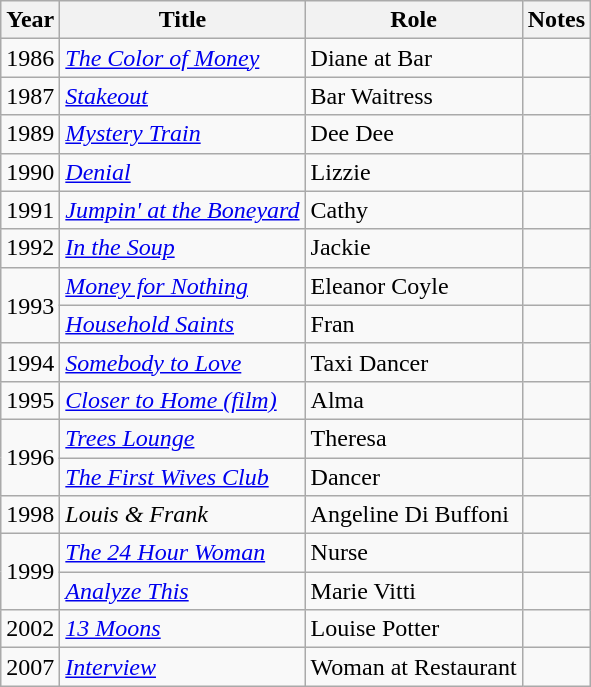<table class="wikitable sortable">
<tr>
<th>Year</th>
<th>Title</th>
<th>Role</th>
<th>Notes</th>
</tr>
<tr>
<td>1986</td>
<td><em><a href='#'>The Color of Money</a></em></td>
<td>Diane at Bar</td>
<td></td>
</tr>
<tr>
<td>1987</td>
<td><a href='#'><em>Stakeout</em></a></td>
<td>Bar Waitress</td>
<td></td>
</tr>
<tr>
<td>1989</td>
<td><a href='#'><em>Mystery Train</em></a></td>
<td>Dee Dee</td>
<td></td>
</tr>
<tr>
<td>1990</td>
<td><a href='#'><em>Denial</em></a></td>
<td>Lizzie</td>
<td></td>
</tr>
<tr>
<td>1991</td>
<td><em><a href='#'>Jumpin' at the Boneyard</a></em></td>
<td>Cathy</td>
<td></td>
</tr>
<tr>
<td>1992</td>
<td><em><a href='#'>In the Soup</a></em></td>
<td>Jackie</td>
<td></td>
</tr>
<tr>
<td rowspan=2>1993</td>
<td><a href='#'><em>Money for Nothing</em></a></td>
<td>Eleanor Coyle</td>
<td></td>
</tr>
<tr>
<td><em><a href='#'>Household Saints</a></em></td>
<td>Fran</td>
<td></td>
</tr>
<tr>
<td>1994</td>
<td><a href='#'><em>Somebody to Love</em></a></td>
<td>Taxi Dancer</td>
<td></td>
</tr>
<tr>
<td>1995</td>
<td><em><a href='#'>Closer to Home (film)</a></em></td>
<td>Alma</td>
<td></td>
</tr>
<tr>
<td rowspan=2>1996</td>
<td><em><a href='#'>Trees Lounge</a></em></td>
<td>Theresa</td>
<td></td>
</tr>
<tr>
<td><em><a href='#'>The First Wives Club</a></em></td>
<td>Dancer</td>
<td></td>
</tr>
<tr>
<td>1998</td>
<td><em>Louis & Frank</em></td>
<td>Angeline Di Buffoni</td>
<td></td>
</tr>
<tr>
<td rowspan=2>1999</td>
<td><em><a href='#'>The 24 Hour Woman</a></em></td>
<td>Nurse</td>
<td></td>
</tr>
<tr>
<td><em><a href='#'>Analyze This</a></em></td>
<td>Marie Vitti</td>
<td></td>
</tr>
<tr>
<td>2002</td>
<td><em><a href='#'>13 Moons</a></em></td>
<td>Louise Potter</td>
<td></td>
</tr>
<tr>
<td>2007</td>
<td><a href='#'><em>Interview</em></a></td>
<td>Woman at Restaurant</td>
<td></td>
</tr>
</table>
